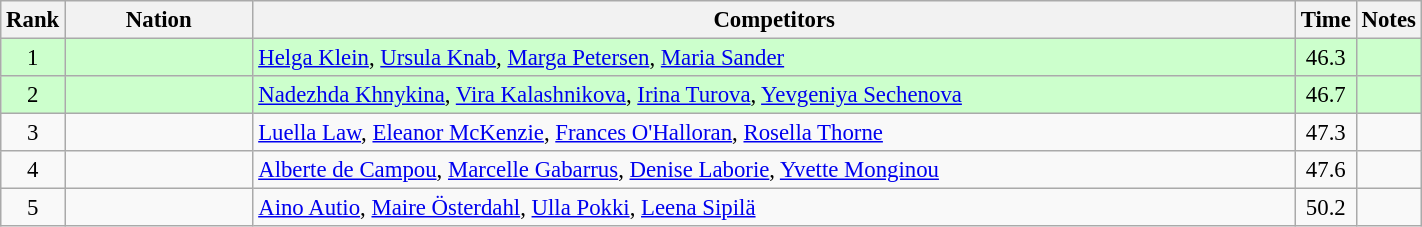<table class="wikitable sortable" width=75% style="text-align:center; font-size:95%">
<tr>
<th width=15>Rank</th>
<th width=120>Nation</th>
<th width=700>Competitors</th>
<th width=15>Time</th>
<th width=15>Notes</th>
</tr>
<tr bgcolor=ccffcc>
<td>1</td>
<td align=left></td>
<td align=left><a href='#'>Helga Klein</a>, <a href='#'>Ursula Knab</a>, <a href='#'>Marga Petersen</a>, <a href='#'>Maria Sander</a></td>
<td>46.3</td>
<td></td>
</tr>
<tr bgcolor=ccffcc>
<td>2</td>
<td align=left></td>
<td align=left><a href='#'>Nadezhda Khnykina</a>, <a href='#'>Vira Kalashnikova</a>, <a href='#'>Irina Turova</a>, <a href='#'>Yevgeniya Sechenova</a></td>
<td>46.7</td>
<td></td>
</tr>
<tr>
<td>3</td>
<td align=left></td>
<td align=left><a href='#'>Luella Law</a>, <a href='#'>Eleanor McKenzie</a>, <a href='#'>Frances O'Halloran</a>, <a href='#'>Rosella Thorne</a></td>
<td>47.3</td>
<td></td>
</tr>
<tr>
<td>4</td>
<td align=left></td>
<td align=left><a href='#'>Alberte de Campou</a>, <a href='#'>Marcelle Gabarrus</a>, <a href='#'>Denise Laborie</a>, <a href='#'>Yvette Monginou</a></td>
<td>47.6</td>
<td></td>
</tr>
<tr>
<td>5</td>
<td align=left></td>
<td align=left><a href='#'>Aino Autio</a>, <a href='#'>Maire Österdahl</a>, <a href='#'>Ulla Pokki</a>, <a href='#'>Leena Sipilä</a></td>
<td>50.2</td>
<td></td>
</tr>
</table>
